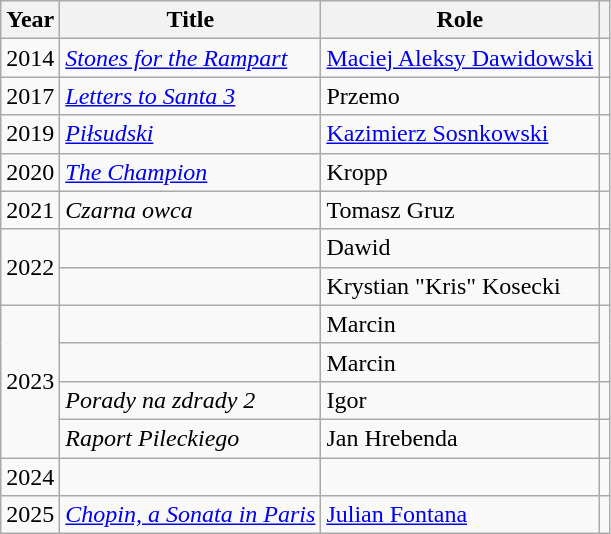<table class="wikitable sortable">
<tr>
<th>Year</th>
<th>Title</th>
<th>Role</th>
<th class="unsortable"></th>
</tr>
<tr>
<td>2014</td>
<td><em><a href='#'>Stones for the Rampart</a></em></td>
<td><a href='#'>Maciej Aleksy Dawidowski</a></td>
<td></td>
</tr>
<tr>
<td>2017</td>
<td><em><a href='#'>Letters to Santa 3</a></em></td>
<td>Przemo</td>
<td></td>
</tr>
<tr>
<td>2019</td>
<td><em><a href='#'>Piłsudski</a></em></td>
<td><a href='#'>Kazimierz Sosnkowski</a></td>
<td></td>
</tr>
<tr>
<td>2020</td>
<td><em><a href='#'>The Champion</a></em></td>
<td>Kropp</td>
<td></td>
</tr>
<tr>
<td>2021</td>
<td><em>Czarna owca</em></td>
<td>Tomasz Gruz</td>
<td></td>
</tr>
<tr>
<td rowspan="2">2022</td>
<td><em></em></td>
<td>Dawid</td>
<td></td>
</tr>
<tr>
<td><em></em></td>
<td>Krystian "Kris" Kosecki</td>
<td></td>
</tr>
<tr>
<td rowspan="4">2023</td>
<td><em></em></td>
<td>Marcin</td>
<td rowspan="2"></td>
</tr>
<tr>
<td><em></em></td>
<td>Marcin</td>
</tr>
<tr>
<td><em>Porady na zdrady 2</em></td>
<td>Igor</td>
<td></td>
</tr>
<tr>
<td><em>Raport Pileckiego</em></td>
<td>Jan Hrebenda</td>
<td></td>
</tr>
<tr>
<td>2024</td>
<td><em></em></td>
<td></td>
<td></td>
</tr>
<tr>
<td>2025</td>
<td><em><a href='#'>Chopin, a Sonata in Paris</a></em></td>
<td><a href='#'>Julian Fontana</a></td>
<td></td>
</tr>
</table>
